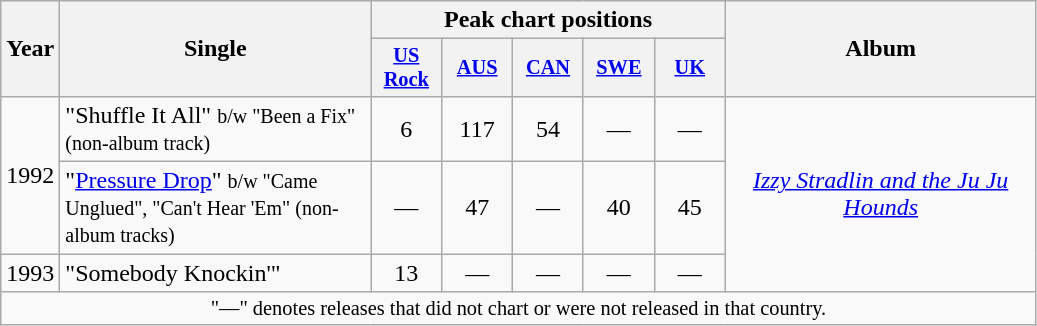<table class="wikitable" style="text-align:center;">
<tr>
<th rowspan="2">Year</th>
<th rowspan="2" width="200">Single</th>
<th colspan="5">Peak chart positions</th>
<th rowspan="2" width="200">Album</th>
</tr>
<tr>
<th style="width:3em;font-size:85%"><a href='#'>US Rock</a><br></th>
<th style="width:3em;font-size:85%"><a href='#'>AUS</a><br></th>
<th style="width:3em;font-size:85%"><a href='#'>CAN</a><br></th>
<th style="width:3em;font-size:85%"><a href='#'>SWE</a><br></th>
<th style="width:3em;font-size:85%"><a href='#'>UK</a><br></th>
</tr>
<tr align="center">
<td align="left" rowspan="2">1992</td>
<td align="left">"Shuffle It All" <small>b/w "Been a Fix" (non-album track)</small></td>
<td>6</td>
<td>117</td>
<td>54</td>
<td>—</td>
<td>—</td>
<td rowspan=3><em><a href='#'>Izzy Stradlin and the Ju Ju Hounds</a></em></td>
</tr>
<tr align="center">
<td align="left">"<a href='#'>Pressure Drop</a>" <small>b/w "Came Unglued", "Can't Hear 'Em" (non-album tracks)</small></td>
<td>—</td>
<td>47</td>
<td>—</td>
<td>40</td>
<td>45</td>
</tr>
<tr align="center">
<td align="left">1993</td>
<td align="left">"Somebody Knockin'"</td>
<td>13</td>
<td>—</td>
<td>—</td>
<td>—</td>
<td>—</td>
</tr>
<tr>
<td colspan="8" style="font-size: 85%" align="center">"—" denotes releases that did not chart or were not released in that country.</td>
</tr>
</table>
